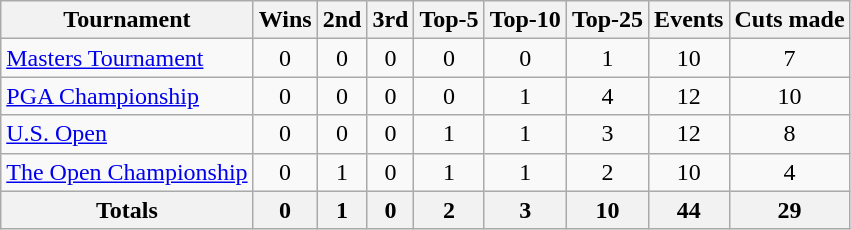<table class=wikitable style=text-align:center>
<tr>
<th>Tournament</th>
<th>Wins</th>
<th>2nd</th>
<th>3rd</th>
<th>Top-5</th>
<th>Top-10</th>
<th>Top-25</th>
<th>Events</th>
<th>Cuts made</th>
</tr>
<tr>
<td align=left><a href='#'>Masters Tournament</a></td>
<td>0</td>
<td>0</td>
<td>0</td>
<td>0</td>
<td>0</td>
<td>1</td>
<td>10</td>
<td>7</td>
</tr>
<tr>
<td align=left><a href='#'>PGA Championship</a></td>
<td>0</td>
<td>0</td>
<td>0</td>
<td>0</td>
<td>1</td>
<td>4</td>
<td>12</td>
<td>10</td>
</tr>
<tr>
<td align=left><a href='#'>U.S. Open</a></td>
<td>0</td>
<td>0</td>
<td>0</td>
<td>1</td>
<td>1</td>
<td>3</td>
<td>12</td>
<td>8</td>
</tr>
<tr>
<td align=left><a href='#'>The Open Championship</a></td>
<td>0</td>
<td>1</td>
<td>0</td>
<td>1</td>
<td>1</td>
<td>2</td>
<td>10</td>
<td>4</td>
</tr>
<tr>
<th>Totals</th>
<th>0</th>
<th>1</th>
<th>0</th>
<th>2</th>
<th>3</th>
<th>10</th>
<th>44</th>
<th>29</th>
</tr>
</table>
